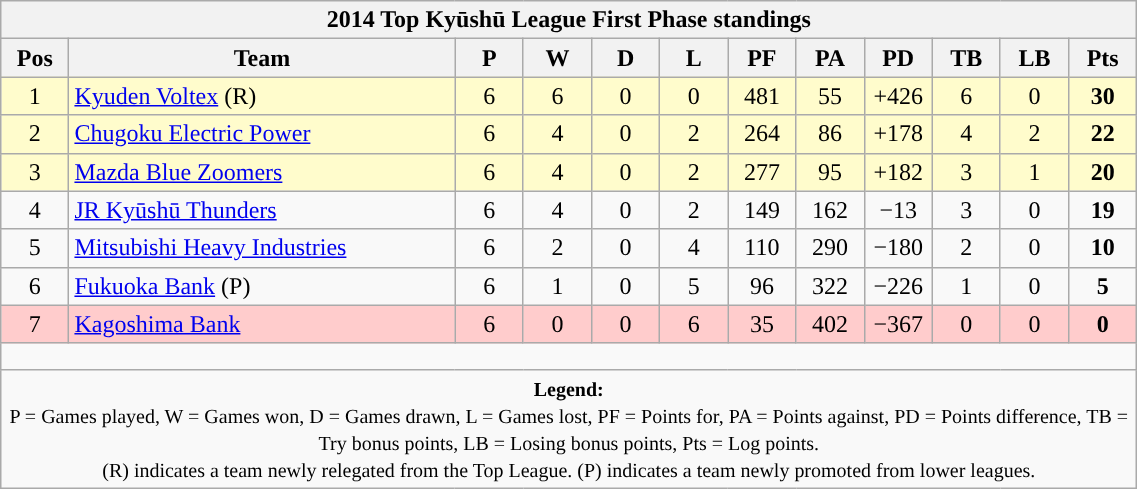<table class="wikitable" style="text-align:center; font-size:100%; width:60%;">
<tr>
<th colspan="100%" cellpadding="0" cellspacing="0"><strong>2014 Top Kyūshū League First Phase standings</strong></th>
</tr>
<tr>
<th style="width:6%;">Pos</th>
<th style="width:34%;">Team</th>
<th style="width:6%;">P</th>
<th style="width:6%;">W</th>
<th style="width:6%;">D</th>
<th style="width:6%;">L</th>
<th style="width:6%;">PF</th>
<th style="width:6%;">PA</th>
<th style="width:6%;">PD</th>
<th style="width:6%;">TB</th>
<th style="width:6%;">LB</th>
<th style="width:6%;">Pts<br></th>
</tr>
<tr style="background:#FFFCCC;">
<td>1</td>
<td style="text-align:left;"><a href='#'>Kyuden Voltex</a> (R)</td>
<td>6</td>
<td>6</td>
<td>0</td>
<td>0</td>
<td>481</td>
<td>55</td>
<td>+426</td>
<td>6</td>
<td>0</td>
<td><strong>30</strong></td>
</tr>
<tr style="background:#FFFCCC;">
<td>2</td>
<td style="text-align:left;"><a href='#'>Chugoku Electric Power</a></td>
<td>6</td>
<td>4</td>
<td>0</td>
<td>2</td>
<td>264</td>
<td>86</td>
<td>+178</td>
<td>4</td>
<td>2</td>
<td><strong>22</strong></td>
</tr>
<tr style="background:#FFFCCC;">
<td>3</td>
<td style="text-align:left;"><a href='#'>Mazda Blue Zoomers</a></td>
<td>6</td>
<td>4</td>
<td>0</td>
<td>2</td>
<td>277</td>
<td>95</td>
<td>+182</td>
<td>3</td>
<td>1</td>
<td><strong>20</strong></td>
</tr>
<tr>
<td>4</td>
<td style="text-align:left;"><a href='#'>JR Kyūshū Thunders</a></td>
<td>6</td>
<td>4</td>
<td>0</td>
<td>2</td>
<td>149</td>
<td>162</td>
<td>−13</td>
<td>3</td>
<td>0</td>
<td><strong>19</strong></td>
</tr>
<tr>
<td>5</td>
<td style="text-align:left;"><a href='#'>Mitsubishi Heavy Industries</a></td>
<td>6</td>
<td>2</td>
<td>0</td>
<td>4</td>
<td>110</td>
<td>290</td>
<td>−180</td>
<td>2</td>
<td>0</td>
<td><strong>10</strong></td>
</tr>
<tr>
<td>6</td>
<td style="text-align:left;"><a href='#'>Fukuoka Bank</a> (P)</td>
<td>6</td>
<td>1</td>
<td>0</td>
<td>5</td>
<td>96</td>
<td>322</td>
<td>−226</td>
<td>1</td>
<td>0</td>
<td><strong>5</strong></td>
</tr>
<tr style="background:#FFCCCC;">
<td>7</td>
<td style="text-align:left;"><a href='#'>Kagoshima Bank</a></td>
<td>6</td>
<td>0</td>
<td>0</td>
<td>6</td>
<td>35</td>
<td>402</td>
<td>−367</td>
<td>0</td>
<td>0</td>
<td><strong>0</strong></td>
</tr>
<tr>
<td colspan="100%" style="height:10px;"></td>
</tr>
<tr>
<td colspan="100%"><small><strong>Legend:</strong> <br> P = Games played, W = Games won, D = Games drawn, L = Games lost, PF = Points for, PA = Points against, PD = Points difference, TB = Try bonus points, LB = Losing bonus points, Pts = Log points. <br> (R) indicates a team newly relegated from the Top League. (P) indicates a team newly promoted from lower leagues.</small></td>
</tr>
</table>
